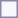<table style="border:1px solid #8888aa; background-color:#f7f8ff; padding:5px; font-size:95%; margin: 0px 12px 12px 0px;">
</table>
